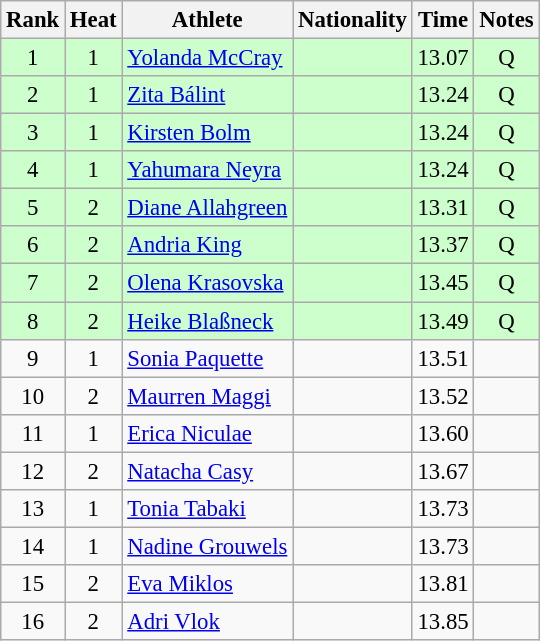<table class="wikitable sortable" style="text-align:center;font-size:95%">
<tr>
<th>Rank</th>
<th>Heat</th>
<th>Athlete</th>
<th>Nationality</th>
<th>Time</th>
<th>Notes</th>
</tr>
<tr bgcolor=ccffcc>
<td>1</td>
<td>1</td>
<td align="left"><a href='#'>Yolanda McCray</a></td>
<td align=left></td>
<td>13.07</td>
<td>Q</td>
</tr>
<tr bgcolor=ccffcc>
<td>2</td>
<td>1</td>
<td align="left"><a href='#'>Zita Bálint</a></td>
<td align=left></td>
<td>13.24</td>
<td>Q</td>
</tr>
<tr bgcolor=ccffcc>
<td>3</td>
<td>1</td>
<td align="left"><a href='#'>Kirsten Bolm</a></td>
<td align=left></td>
<td>13.24</td>
<td>Q</td>
</tr>
<tr bgcolor=ccffcc>
<td>4</td>
<td>1</td>
<td align="left"><a href='#'>Yahumara Neyra</a></td>
<td align=left></td>
<td>13.24</td>
<td>Q</td>
</tr>
<tr bgcolor=ccffcc>
<td>5</td>
<td>2</td>
<td align="left"><a href='#'>Diane Allahgreen</a></td>
<td align=left></td>
<td>13.31</td>
<td>Q</td>
</tr>
<tr bgcolor=ccffcc>
<td>6</td>
<td>2</td>
<td align="left"><a href='#'>Andria King</a></td>
<td align=left></td>
<td>13.37</td>
<td>Q</td>
</tr>
<tr bgcolor=ccffcc>
<td>7</td>
<td>2</td>
<td align="left"><a href='#'>Olena Krasovska</a></td>
<td align=left></td>
<td>13.45</td>
<td>Q</td>
</tr>
<tr bgcolor=ccffcc>
<td>8</td>
<td>2</td>
<td align="left"><a href='#'>Heike Blaßneck</a></td>
<td align=left></td>
<td>13.49</td>
<td>Q</td>
</tr>
<tr>
<td>9</td>
<td>1</td>
<td align="left"><a href='#'>Sonia Paquette</a></td>
<td align=left></td>
<td>13.51</td>
<td></td>
</tr>
<tr>
<td>10</td>
<td>2</td>
<td align="left"><a href='#'>Maurren Maggi</a></td>
<td align=left></td>
<td>13.52</td>
<td></td>
</tr>
<tr>
<td>11</td>
<td>1</td>
<td align="left"><a href='#'>Erica Niculae</a></td>
<td align=left></td>
<td>13.60</td>
<td></td>
</tr>
<tr>
<td>12</td>
<td>2</td>
<td align="left"><a href='#'>Natacha Casy</a></td>
<td align=left></td>
<td>13.67</td>
<td></td>
</tr>
<tr>
<td>13</td>
<td>1</td>
<td align="left"><a href='#'>Tonia Tabaki</a></td>
<td align=left></td>
<td>13.73</td>
<td></td>
</tr>
<tr>
<td>14</td>
<td>1</td>
<td align="left"><a href='#'>Nadine Grouwels</a></td>
<td align=left></td>
<td>13.73</td>
<td></td>
</tr>
<tr>
<td>15</td>
<td>2</td>
<td align="left"><a href='#'>Eva Miklos</a></td>
<td align=left></td>
<td>13.81</td>
<td></td>
</tr>
<tr>
<td>16</td>
<td>2</td>
<td align="left"><a href='#'>Adri Vlok</a></td>
<td align=left></td>
<td>13.85</td>
<td></td>
</tr>
</table>
